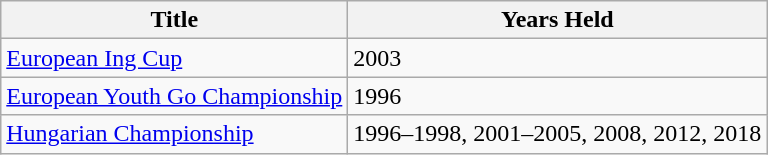<table class="wikitable">
<tr>
<th>Title</th>
<th>Years Held</th>
</tr>
<tr>
<td> <a href='#'>European Ing Cup</a></td>
<td>2003</td>
</tr>
<tr>
<td> <a href='#'>European Youth Go Championship</a></td>
<td>1996</td>
</tr>
<tr>
<td> <a href='#'>Hungarian Championship</a></td>
<td>1996–1998, 2001–2005, 2008, 2012, 2018</td>
</tr>
</table>
